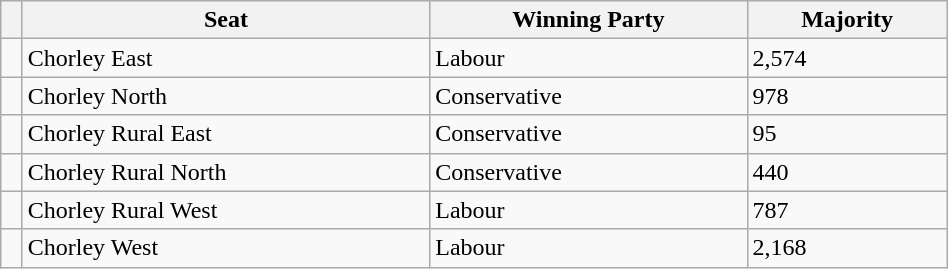<table class="wikitable" style="right; width:50%">
<tr>
<th></th>
<th>Seat</th>
<th>Winning Party</th>
<th>Majority</th>
</tr>
<tr>
<td></td>
<td>Chorley East</td>
<td>Labour</td>
<td>2,574</td>
</tr>
<tr>
<td></td>
<td>Chorley North</td>
<td>Conservative</td>
<td>978</td>
</tr>
<tr>
<td></td>
<td>Chorley Rural East</td>
<td>Conservative</td>
<td>95</td>
</tr>
<tr>
<td></td>
<td>Chorley Rural North</td>
<td>Conservative</td>
<td>440</td>
</tr>
<tr>
<td></td>
<td>Chorley Rural West</td>
<td>Labour</td>
<td>787</td>
</tr>
<tr>
<td></td>
<td>Chorley West</td>
<td>Labour</td>
<td>2,168</td>
</tr>
</table>
